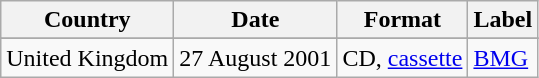<table class="wikitable">
<tr>
<th>Country</th>
<th>Date</th>
<th>Format</th>
<th>Label</th>
</tr>
<tr>
</tr>
<tr>
<td>United Kingdom</td>
<td rowspan="1">27 August 2001</td>
<td rowspan="1">CD, <a href='#'>cassette</a></td>
<td rowspan="1"><a href='#'>BMG</a></td>
</tr>
</table>
